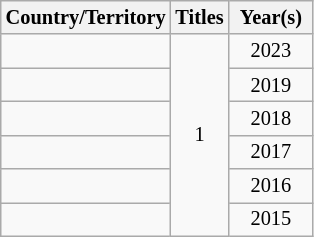<table class="wikitable sortable" style="font-size:85%;">
<tr>
<th width="100">Country/Territory</th>
<th width="5">Titles</th>
<th width="50">Year(s)</th>
</tr>
<tr>
<td></td>
<td rowspan="6" style="text-align:center;">1</td>
<td style="text-align:center;">2023</td>
</tr>
<tr>
<td></td>
<td style="text-align:center;">2019</td>
</tr>
<tr>
<td></td>
<td style="text-align:center;">2018</td>
</tr>
<tr>
<td></td>
<td style="text-align:center;">2017</td>
</tr>
<tr>
<td></td>
<td style="text-align:center;">2016</td>
</tr>
<tr>
<td></td>
<td style="text-align:center;">2015</td>
</tr>
</table>
